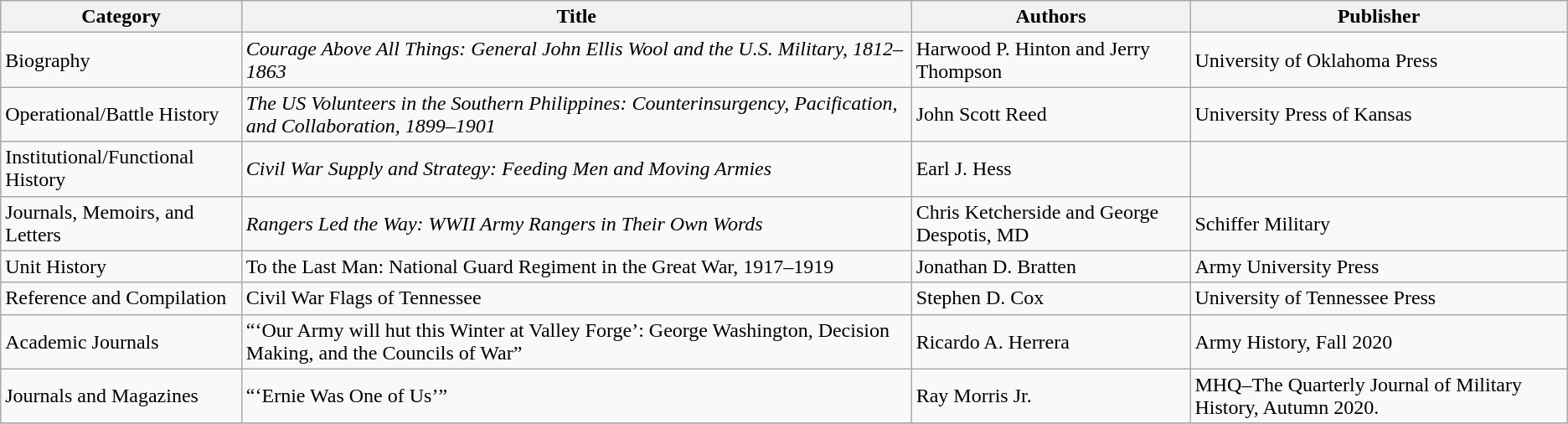<table class="wikitable">
<tr>
<th>Category</th>
<th>Title</th>
<th>Authors</th>
<th>Publisher</th>
</tr>
<tr>
<td>Biography</td>
<td><em>Courage Above All Things: General John Ellis Wool and the U.S. Military, 1812–1863</em></td>
<td>Harwood P. Hinton and Jerry Thompson</td>
<td>University of Oklahoma Press</td>
</tr>
<tr>
<td>Operational/Battle History</td>
<td><em>The US Volunteers in the Southern Philippines: Counterinsurgency, Pacification, and Collaboration, 1899–1901</em></td>
<td>John Scott Reed</td>
<td>University Press of Kansas</td>
</tr>
<tr>
<td>Institutional/Functional History</td>
<td><em>Civil War Supply and Strategy: Feeding Men and Moving Armies</em></td>
<td>Earl J. Hess</td>
<td></td>
</tr>
<tr>
<td>Journals, Memoirs, and Letters</td>
<td><em>Rangers Led the Way: WWII Army Rangers in Their Own Words</em></td>
<td>Chris Ketcherside and George Despotis, MD</td>
<td>Schiffer Military</td>
</tr>
<tr>
<td>Unit History</td>
<td>To the Last Man: National Guard Regiment in the Great War, 1917–1919</td>
<td>Jonathan D. Bratten</td>
<td>Army University Press</td>
</tr>
<tr>
<td>Reference and Compilation</td>
<td>Civil War Flags of Tennessee</td>
<td>Stephen D. Cox</td>
<td>University of Tennessee Press</td>
</tr>
<tr>
<td>Academic Journals</td>
<td>“‘Our Army will hut this Winter at Valley Forge’: George Washington, Decision Making, and the Councils of War”</td>
<td>Ricardo A. Herrera</td>
<td>Army History, Fall 2020</td>
</tr>
<tr>
<td>Journals and Magazines</td>
<td>“‘Ernie Was One of Us’”</td>
<td>Ray Morris Jr.</td>
<td>MHQ–The Quarterly Journal of Military History, Autumn 2020.</td>
</tr>
<tr>
</tr>
</table>
